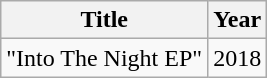<table class="wikitable">
<tr>
<th>Title</th>
<th>Year</th>
</tr>
<tr>
<td>"Into The Night EP"</td>
<td>2018</td>
</tr>
</table>
